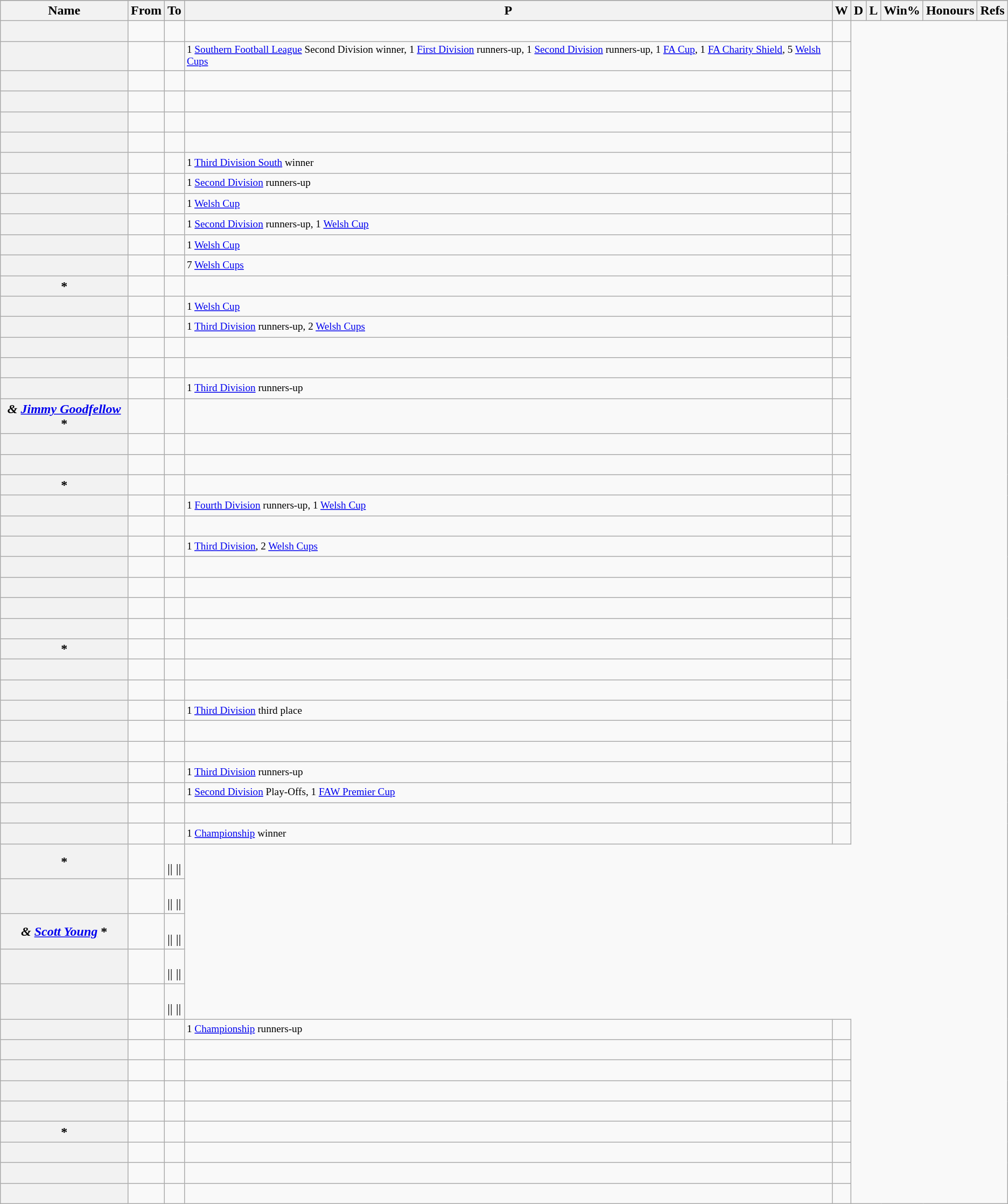<table class="wikitable sortable plainrowheaders">
<tr>
</tr>
<tr>
<th scope=col>Name</th>
<th scope=col>From</th>
<th scope=col>To</th>
<th scope=col>P</th>
<th scope=col>W</th>
<th scope=col>D</th>
<th scope=col>L</th>
<th scope=col>Win%</th>
<th scope=col class="unsortable">Honours</th>
<th class="unsortable" width=15px>Refs</th>
</tr>
<tr>
<th align=left scope=row></th>
<td></td>
<td><br></td>
<td align=left style="font-size: 80%"></td>
<td></td>
</tr>
<tr>
<th align=left scope=row></th>
<td></td>
<td><br></td>
<td align=left style="font-size: 80%">1 <a href='#'>Southern Football League</a> Second Division winner, 1 <a href='#'>First Division</a> runners-up, 1 <a href='#'>Second Division</a> runners-up, 1 <a href='#'>FA Cup</a>, 1 <a href='#'>FA Charity Shield</a>, 5 <a href='#'>Welsh Cups</a></td>
<td></td>
</tr>
<tr>
<th align=left scope=row></th>
<td></td>
<td><br></td>
<td align=left style="font-size: 80%"></td>
<td></td>
</tr>
<tr>
<th align=left scope=row></th>
<td></td>
<td><br></td>
<td align=left style="font-size: 80%"></td>
<td></td>
</tr>
<tr>
<th align=left scope=row></th>
<td></td>
<td><br></td>
<td align=left style="font-size: 80%"></td>
<td></td>
</tr>
<tr>
<th align=left scope=row></th>
<td></td>
<td><br></td>
<td align=left style="font-size: 80%"></td>
<td></td>
</tr>
<tr>
<th align=left scope=row></th>
<td></td>
<td><br></td>
<td align=left style="font-size: 80%">1 <a href='#'>Third Division South</a> winner</td>
<td></td>
</tr>
<tr>
<th align=left scope=row></th>
<td></td>
<td><br></td>
<td align=left style="font-size: 80%">1 <a href='#'>Second Division</a> runners-up</td>
<td></td>
</tr>
<tr>
<th align=left scope=row></th>
<td></td>
<td><br></td>
<td align=left style="font-size: 80%">1 <a href='#'>Welsh Cup</a></td>
<td></td>
</tr>
<tr>
<th align=left scope=row></th>
<td></td>
<td><br></td>
<td align=left style="font-size: 80%">1 <a href='#'>Second Division</a> runners-up, 1 <a href='#'>Welsh Cup</a></td>
<td></td>
</tr>
<tr>
<th align=left scope=row></th>
<td></td>
<td><br></td>
<td align=left style="font-size: 80%">1 <a href='#'>Welsh Cup</a></td>
<td></td>
</tr>
<tr>
<th align=left scope=row></th>
<td></td>
<td><br></td>
<td align=left style="font-size: 80%">7 <a href='#'>Welsh Cups</a></td>
<td></td>
</tr>
<tr>
<th align=left scope=row><em></em>*</th>
<td></td>
<td><br></td>
<td align=left style="font-size: 80%"></td>
<td></td>
</tr>
<tr>
<th align=left scope=row></th>
<td></td>
<td><br></td>
<td align=left style="font-size: 80%">1 <a href='#'>Welsh Cup</a></td>
<td></td>
</tr>
<tr>
<th align=left scope=row> </th>
<td></td>
<td><br></td>
<td align=left style="font-size: 80%">1 <a href='#'>Third Division</a> runners-up, 2 <a href='#'>Welsh Cups</a></td>
<td></td>
</tr>
<tr>
<th align=left scope=row> </th>
<td></td>
<td><br></td>
<td align=left style="font-size: 80%"></td>
<td></td>
</tr>
<tr>
<th align=left scope=row></th>
<td></td>
<td><br></td>
<td align=left style="font-size: 80%"></td>
<td></td>
</tr>
<tr>
<th align=left scope=row></th>
<td></td>
<td><br></td>
<td align=left style="font-size: 80%">1 <a href='#'>Third Division</a> runners-up</td>
<td></td>
</tr>
<tr>
<th align=left scope=row><em> & <a href='#'>Jimmy Goodfellow</a></em> *</th>
<td></td>
<td><br></td>
<td align=left style="font-size: 80%"></td>
<td><br></td>
</tr>
<tr>
<th align=left scope=row> </th>
<td></td>
<td><br></td>
<td align=left style="font-size: 80%"></td>
<td></td>
</tr>
<tr>
<th align=left scope=row></th>
<td></td>
<td><br></td>
<td align=left style="font-size: 80%"></td>
<td></td>
</tr>
<tr>
<th align=left scope=row><em></em> *</th>
<td></td>
<td><br></td>
<td align=left style="font-size: 80%"></td>
<td></td>
</tr>
<tr>
<th align=left scope=row></th>
<td></td>
<td><br></td>
<td align=left style="font-size: 80%">1 <a href='#'>Fourth Division</a> runners-up, 1 <a href='#'>Welsh Cup</a></td>
<td></td>
</tr>
<tr>
<th align=left scope=row></th>
<td></td>
<td><br></td>
<td align=left style="font-size: 80%"></td>
<td></td>
</tr>
<tr>
<th align=left scope=row></th>
<td></td>
<td><br></td>
<td align=left style="font-size: 80%">1 <a href='#'>Third Division</a>, 2 <a href='#'>Welsh Cups</a></td>
<td></td>
</tr>
<tr>
<th align=left scope=row></th>
<td></td>
<td><br></td>
<td align=left style="font-size: 80%"></td>
<td></td>
</tr>
<tr>
<th align=left scope=row></th>
<td></td>
<td><br></td>
<td align=left style="font-size: 80%"></td>
<td></td>
</tr>
<tr>
<th align=left scope=row></th>
<td></td>
<td><br></td>
<td align=left style="font-size: 80%"></td>
<td></td>
</tr>
<tr>
<th align=left scope=row></th>
<td></td>
<td><br></td>
<td align=left style="font-size: 80%"></td>
<td></td>
</tr>
<tr>
<th align=left scope=row><em></em> *</th>
<td></td>
<td><br></td>
<td align=left style="font-size: 80%"></td>
<td></td>
</tr>
<tr>
<th align=left scope=row></th>
<td></td>
<td><br></td>
<td align=left style="font-size: 80%"></td>
<td></td>
</tr>
<tr>
<th align=left scope=row></th>
<td></td>
<td><br></td>
<td align=left style="font-size: 80%"></td>
<td></td>
</tr>
<tr>
<th align=left scope=row></th>
<td></td>
<td><br></td>
<td align=left style="font-size: 80%">1 <a href='#'>Third Division</a> third place</td>
<td></td>
</tr>
<tr>
<th align=left scope=row></th>
<td></td>
<td><br></td>
<td align=left style="font-size: 80%"></td>
<td></td>
</tr>
<tr>
<th align=left scope=row></th>
<td></td>
<td><br></td>
<td align=left style="font-size: 80%"></td>
<td></td>
</tr>
<tr>
<th align=left scope=row></th>
<td></td>
<td><br></td>
<td align=left style="font-size: 80%">1 <a href='#'>Third Division</a> runners-up</td>
<td></td>
</tr>
<tr>
<th align=left scope=row></th>
<td></td>
<td><br></td>
<td align=left style="font-size: 80%">1 <a href='#'>Second Division</a> Play-Offs, 1 <a href='#'>FAW Premier Cup</a></td>
<td></td>
</tr>
<tr>
<th align=left scope=row></th>
<td></td>
<td><br></td>
<td align=left style="font-size: 80%"></td>
<td></td>
</tr>
<tr>
<th align=left scope=row></th>
<td></td>
<td><br></td>
<td align=left style="font-size: 80%">1 <a href='#'>Championship</a> winner</td>
<td></td>
</tr>
<tr>
<th align=left scope=row><em></em> *</th>
<td></td>
<td><br>|| ||</td>
</tr>
<tr>
<th align=left scope=row></th>
<td></td>
<td><br>|| ||</td>
</tr>
<tr>
<th align=left scope=row><em> & <a href='#'>Scott Young</a></em> *</th>
<td></td>
<td><br>|| ||</td>
</tr>
<tr>
<th align=left scope=row></th>
<td></td>
<td><br>|| ||</td>
</tr>
<tr>
<th align=left scope=row></th>
<td></td>
<td><br>|| ||</td>
</tr>
<tr>
<th align=left scope=row></th>
<td></td>
<td><br></td>
<td align=left style="font-size: 80%">1 <a href='#'>Championship</a> runners-up</td>
<td></td>
</tr>
<tr>
<th align=left scope=row></th>
<td></td>
<td><br></td>
<td align=left style="font-size: 80%"></td>
<td></td>
</tr>
<tr>
<th align=left scope=row></th>
<td></td>
<td><br></td>
<td align=left style="font-size: 80%"></td>
<td></td>
</tr>
<tr>
<th align=left scope=row></th>
<td></td>
<td><br></td>
<td align=left style="font-size: 80%"></td>
<td></td>
</tr>
<tr>
<th align=left scope=row></th>
<td></td>
<td><br></td>
<td align=left style="font-size: 80%"></td>
<td></td>
</tr>
<tr>
<th align=left scope=row><em></em> *</th>
<td></td>
<td><br></td>
<td align=left style="font-size: 80%"></td>
<td></td>
</tr>
<tr>
<th align=left scope=row></th>
<td></td>
<td><br></td>
<td align=left style="font-size: 80%"></td>
<td></td>
</tr>
<tr>
<th align=left scope=row></th>
<td></td>
<td><br></td>
<td align=left style="font-size: 80%"></td>
<td></td>
</tr>
<tr>
<th align=left scope=row></th>
<td></td>
<td><br></td>
<td align=left style="font-size: 80%"></td>
<td></td>
</tr>
</table>
